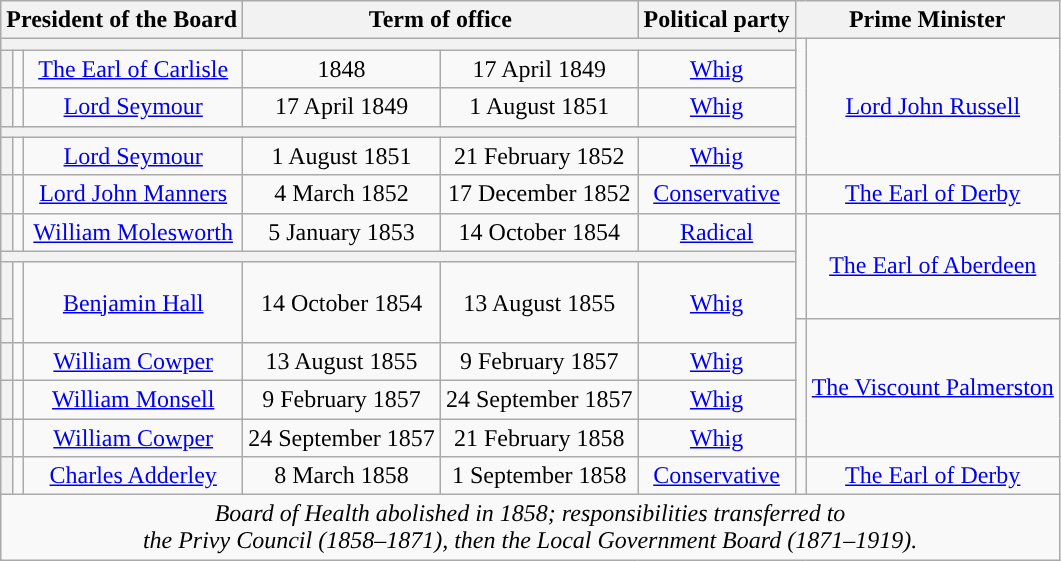<table class="wikitable" style="text-align:center">
<tr>
<th colspan=3>President of the Board</th>
<th colspan=2>Term of office</th>
<th>Political party</th>
<th colspan=2>Prime Minister</th>
</tr>
<tr>
<th colspan=6></th>
<td rowspan=5 style="background-color:"></td>
<td rowspan=5><a href='#'>Lord John Russell</a></td>
</tr>
<tr style="height:1em">
<th style="background-color:"></th>
<td></td>
<td><a href='#'>The Earl of Carlisle</a></td>
<td>1848</td>
<td>17 April 1849</td>
<td><a href='#'>Whig</a></td>
</tr>
<tr style="height:1em">
<th style="background-color:"></th>
<td></td>
<td><a href='#'>Lord Seymour</a><br></td>
<td>17 April 1849</td>
<td>1 August 1851</td>
<td><a href='#'>Whig</a></td>
</tr>
<tr>
<th colspan=6></th>
</tr>
<tr style="height:1em">
<th style="background-color:"></th>
<td></td>
<td><a href='#'>Lord Seymour</a><br></td>
<td>1 August 1851</td>
<td>21 February 1852</td>
<td><a href='#'>Whig</a></td>
</tr>
<tr style="height:1em">
<th style="background-color:"></th>
<td></td>
<td><a href='#'>Lord John Manners</a><br></td>
<td>4 March 1852</td>
<td>17 December 1852</td>
<td><a href='#'>Conservative</a></td>
<td style="background-color:"></td>
<td><a href='#'>The Earl of Derby</a></td>
</tr>
<tr style="height:1em">
<th style="background-color:"></th>
<td></td>
<td><a href='#'>William Molesworth</a><br></td>
<td>5 January 1853</td>
<td>14 October 1854</td>
<td><a href='#'>Radical</a></td>
<td rowspan=3 style="background-color:"></td>
<td rowspan=3><a href='#'>The Earl of Aberdeen</a><br></td>
</tr>
<tr>
<th colspan=6></th>
</tr>
<tr style="height:1em">
<th height=30 style="background-color:"></th>
<td rowspan=2></td>
<td rowspan=2><a href='#'>Benjamin Hall</a><br></td>
<td rowspan=2>14 October 1854</td>
<td rowspan=2>13 August 1855</td>
<td rowspan=2><a href='#'>Whig</a></td>
</tr>
<tr style="height:1em">
<th style="background-color:"></th>
<td rowspan=4 style="background-color:"></td>
<td rowspan=4><a href='#'>The Viscount Palmerston</a></td>
</tr>
<tr style="height:1em">
<th style="background-color:"></th>
<td></td>
<td><a href='#'>William Cowper</a><br></td>
<td>13 August 1855</td>
<td>9 February 1857</td>
<td><a href='#'>Whig</a></td>
</tr>
<tr style="height:1em">
<th style="background-color:"></th>
<td></td>
<td><a href='#'>William Monsell</a><br></td>
<td>9 February 1857</td>
<td>24 September 1857</td>
<td><a href='#'>Whig</a></td>
</tr>
<tr style="height:1em">
<th style="background-color:"></th>
<td></td>
<td><a href='#'>William Cowper</a><br></td>
<td>24 September 1857</td>
<td>21 February 1858</td>
<td><a href='#'>Whig</a></td>
</tr>
<tr style="height:1em">
<th style="background-color:"></th>
<td></td>
<td><a href='#'>Charles Adderley</a><br></td>
<td>8 March 1858</td>
<td>1 September 1858</td>
<td><a href='#'>Conservative</a></td>
<td style="background-color:"></td>
<td><a href='#'>The Earl of Derby</a></td>
</tr>
<tr>
<td colspan=8 style="width:10px"><em>Board of Health abolished in 1858; responsibilities transferred to<br>the Privy Council (1858–1871), then the Local Government Board (1871–1919).</em></td>
</tr>
</table>
